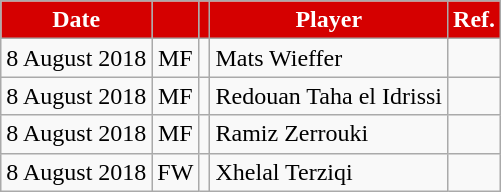<table class="wikitable plainrowheaders sortable">
<tr>
<th style="background:#d50000; color:white;"><strong>Date</strong></th>
<th style="background:#d50000; color:white;"></th>
<th style="background:#d50000; color:white;"></th>
<th style="background:#d50000; color:white;" scope=col><strong> Player</strong></th>
<th style="background:#d50000; color:white;"><strong>Ref.</strong></th>
</tr>
<tr>
<td>8 August 2018</td>
<td style="text-align:center;">MF</td>
<td style="text-align:center;"></td>
<td> Mats Wieffer</td>
<td></td>
</tr>
<tr>
<td>8 August 2018</td>
<td style="text-align:center;">MF</td>
<td style="text-align:center;"></td>
<td> Redouan Taha el Idrissi</td>
<td></td>
</tr>
<tr>
<td>8 August 2018</td>
<td style="text-align:center;">MF</td>
<td style="text-align:centeloanr;"></td>
<td> Ramiz Zerrouki</td>
<td></td>
</tr>
<tr>
<td>8 August 2018</td>
<td style="text-align:center;">FW</td>
<td style="text-align:center;"></td>
<td> Xhelal Terziqi</td>
<td></td>
</tr>
</table>
